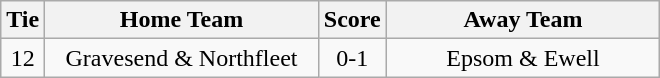<table class="wikitable" style="text-align:center;">
<tr>
<th width=20>Tie</th>
<th width=175>Home Team</th>
<th width=20>Score</th>
<th width=175>Away Team</th>
</tr>
<tr>
<td>12</td>
<td>Gravesend & Northfleet</td>
<td>0-1</td>
<td>Epsom & Ewell</td>
</tr>
</table>
